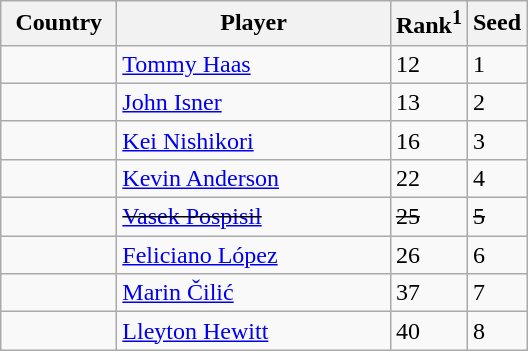<table class="sortable wikitable">
<tr>
<th width="70">Country</th>
<th width="175">Player</th>
<th>Rank<sup>1</sup></th>
<th>Seed</th>
</tr>
<tr>
<td></td>
<td><a href='#'>Tommy Haas</a></td>
<td>12</td>
<td>1</td>
</tr>
<tr>
<td></td>
<td><a href='#'>John Isner</a></td>
<td>13</td>
<td>2</td>
</tr>
<tr>
<td></td>
<td><a href='#'>Kei Nishikori</a></td>
<td>16</td>
<td>3</td>
</tr>
<tr>
<td></td>
<td><a href='#'>Kevin Anderson</a></td>
<td>22</td>
<td>4</td>
</tr>
<tr>
<td><s></s></td>
<td><s><a href='#'>Vasek Pospisil</a></s></td>
<td><s>25</s></td>
<td><s>5</s></td>
</tr>
<tr>
<td></td>
<td><a href='#'>Feliciano López</a></td>
<td>26</td>
<td>6</td>
</tr>
<tr>
<td></td>
<td><a href='#'>Marin Čilić</a></td>
<td>37</td>
<td>7</td>
</tr>
<tr>
<td></td>
<td><a href='#'>Lleyton Hewitt</a></td>
<td>40</td>
<td>8</td>
</tr>
</table>
